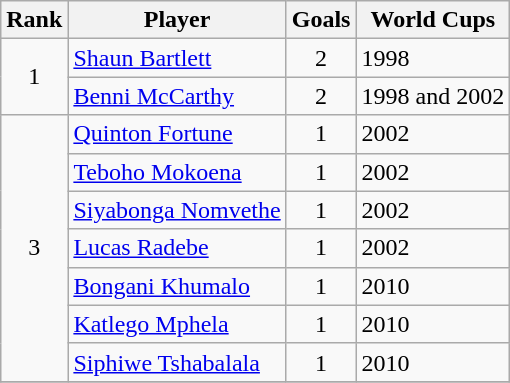<table class="wikitable" style="text-align: left;">
<tr>
<th>Rank</th>
<th>Player</th>
<th>Goals</th>
<th>World Cups</th>
</tr>
<tr>
<td rowspan=2 align=center>1</td>
<td><a href='#'>Shaun Bartlett</a></td>
<td align=center>2</td>
<td>1998</td>
</tr>
<tr>
<td><a href='#'>Benni McCarthy</a></td>
<td align=center>2</td>
<td>1998 and 2002</td>
</tr>
<tr>
<td rowspan=7 align=center>3</td>
<td><a href='#'>Quinton Fortune</a></td>
<td align=center>1</td>
<td>2002</td>
</tr>
<tr>
<td><a href='#'>Teboho Mokoena</a></td>
<td align=center>1</td>
<td>2002</td>
</tr>
<tr>
<td><a href='#'>Siyabonga Nomvethe</a></td>
<td align=center>1</td>
<td>2002</td>
</tr>
<tr>
<td><a href='#'>Lucas Radebe</a></td>
<td align=center>1</td>
<td>2002</td>
</tr>
<tr>
<td><a href='#'>Bongani Khumalo</a></td>
<td align=center>1</td>
<td>2010</td>
</tr>
<tr>
<td><a href='#'>Katlego Mphela</a></td>
<td align=center>1</td>
<td>2010</td>
</tr>
<tr>
<td><a href='#'>Siphiwe Tshabalala</a></td>
<td align=center>1</td>
<td>2010</td>
</tr>
<tr>
</tr>
</table>
